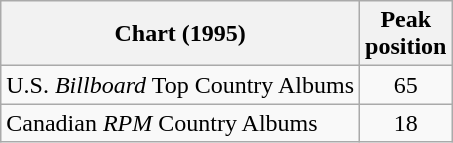<table class="wikitable">
<tr>
<th>Chart (1995)</th>
<th>Peak<br>position</th>
</tr>
<tr>
<td>U.S. <em>Billboard</em> Top Country Albums</td>
<td align="center">65</td>
</tr>
<tr>
<td>Canadian <em>RPM</em> Country Albums</td>
<td align="center">18</td>
</tr>
</table>
